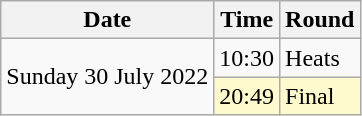<table class="wikitable">
<tr>
<th>Date</th>
<th>Time</th>
<th>Round</th>
</tr>
<tr>
<td rowspan=2>Sunday 30 July 2022</td>
<td>10:30</td>
<td>Heats</td>
</tr>
<tr>
<td style=background:lemonchiffon>20:49</td>
<td style=background:lemonchiffon>Final</td>
</tr>
</table>
